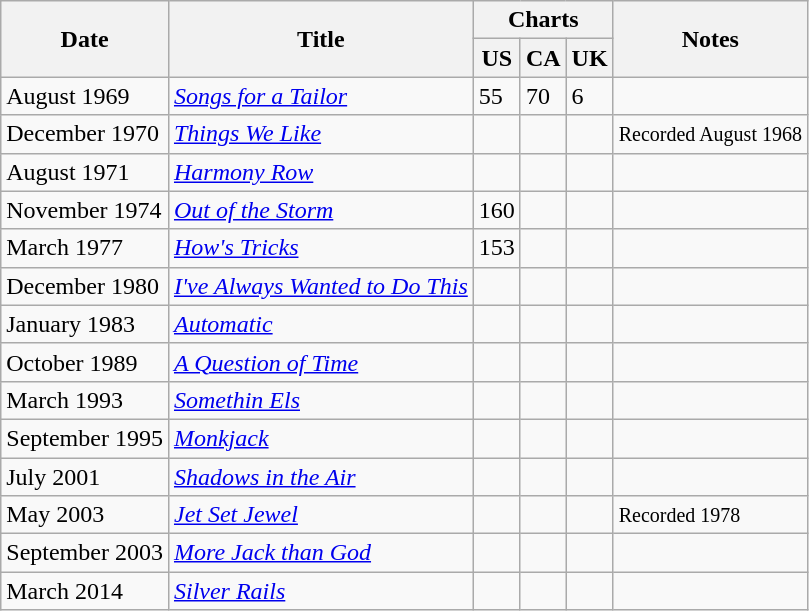<table class="wikitable">
<tr>
<th rowspan="2">Date</th>
<th rowspan="2">Title</th>
<th colspan="3">Charts</th>
<th rowspan="2">Notes</th>
</tr>
<tr>
<th>US</th>
<th>CA<br></th>
<th>UK</th>
</tr>
<tr>
<td>August 1969</td>
<td><em><a href='#'>Songs for a Tailor</a></em></td>
<td>55</td>
<td>70</td>
<td>6</td>
<td></td>
</tr>
<tr>
<td>December 1970</td>
<td><em><a href='#'>Things We Like</a></em></td>
<td></td>
<td></td>
<td></td>
<td><small>Recorded August 1968</small></td>
</tr>
<tr>
<td>August 1971</td>
<td><em><a href='#'>Harmony Row</a></em></td>
<td></td>
<td></td>
<td></td>
<td></td>
</tr>
<tr>
<td>November 1974</td>
<td><em><a href='#'>Out of the Storm</a></em></td>
<td>160</td>
<td></td>
<td></td>
<td></td>
</tr>
<tr>
<td>March 1977</td>
<td><em><a href='#'>How's Tricks</a></em></td>
<td>153</td>
<td></td>
<td></td>
<td></td>
</tr>
<tr>
<td>December 1980</td>
<td><em><a href='#'>I've Always Wanted to Do This</a></em></td>
<td></td>
<td></td>
<td></td>
<td></td>
</tr>
<tr>
<td>January 1983</td>
<td><em><a href='#'>Automatic</a></em></td>
<td></td>
<td></td>
<td></td>
<td></td>
</tr>
<tr>
<td>October 1989</td>
<td><em><a href='#'>A Question of Time</a></em></td>
<td></td>
<td></td>
<td></td>
<td></td>
</tr>
<tr>
<td>March 1993</td>
<td><em><a href='#'>Somethin Els</a></em></td>
<td></td>
<td></td>
<td></td>
<td></td>
</tr>
<tr>
<td>September 1995</td>
<td><em><a href='#'>Monkjack</a></em></td>
<td></td>
<td></td>
<td></td>
<td></td>
</tr>
<tr>
<td>July 2001</td>
<td><em><a href='#'>Shadows in the Air</a></em></td>
<td></td>
<td></td>
<td></td>
<td></td>
</tr>
<tr>
<td>May 2003</td>
<td><em><a href='#'>Jet Set Jewel</a></em></td>
<td></td>
<td></td>
<td></td>
<td><small>Recorded 1978</small></td>
</tr>
<tr>
<td>September 2003</td>
<td><em><a href='#'>More Jack than God</a></em></td>
<td></td>
<td></td>
<td></td>
<td></td>
</tr>
<tr>
<td>March 2014</td>
<td><em><a href='#'>Silver Rails</a></em></td>
<td></td>
<td></td>
<td></td>
<td></td>
</tr>
</table>
